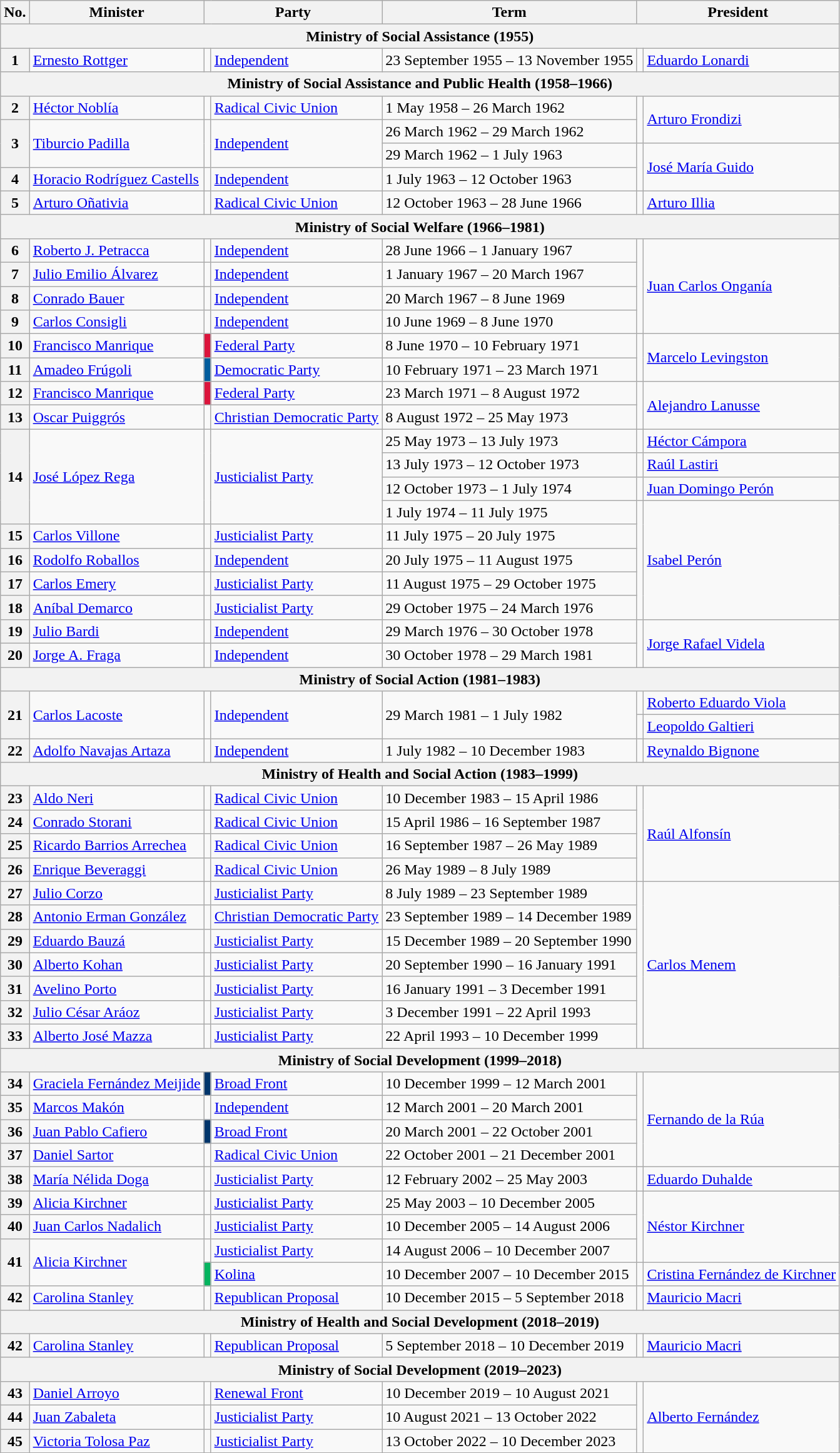<table class="wikitable">
<tr>
<th>No.</th>
<th>Minister</th>
<th colspan="2">Party</th>
<th>Term</th>
<th colspan="2">President</th>
</tr>
<tr>
<th colspan="7">Ministry of Social Assistance (1955)</th>
</tr>
<tr>
<th>1</th>
<td><a href='#'>Ernesto Rottger</a></td>
<td bgcolor=></td>
<td><a href='#'>Independent</a> </td>
<td>23 September 1955 – 13 November 1955</td>
<td bgcolor=></td>
<td><a href='#'>Eduardo Lonardi</a></td>
</tr>
<tr>
<th colspan="7">Ministry of Social Assistance and Public Health (1958–1966)</th>
</tr>
<tr>
<th>2</th>
<td><a href='#'>Héctor Noblía</a></td>
<td bgcolor=></td>
<td><a href='#'>Radical Civic Union</a></td>
<td>1 May 1958 – 26 March 1962</td>
<td rowspan="2" bgcolor=></td>
<td rowspan="2"><a href='#'>Arturo Frondizi</a></td>
</tr>
<tr>
<th rowspan="2">3</th>
<td rowspan="2"><a href='#'>Tiburcio Padilla</a></td>
<td rowspan="2" bgcolor=></td>
<td rowspan="2"><a href='#'>Independent</a></td>
<td>26 March 1962 – 29 March 1962</td>
</tr>
<tr>
<td>29 March 1962 – 1 July 1963</td>
<td rowspan="2" bgcolor=></td>
<td rowspan="2"><a href='#'>José María Guido</a></td>
</tr>
<tr>
<th>4</th>
<td><a href='#'>Horacio Rodríguez Castells</a></td>
<td bgcolor=></td>
<td><a href='#'>Independent</a></td>
<td>1 July 1963 – 12 October 1963</td>
</tr>
<tr>
<th>5</th>
<td><a href='#'>Arturo Oñativia</a></td>
<td bgcolor=></td>
<td><a href='#'>Radical Civic Union</a></td>
<td>12 October 1963 – 28 June 1966</td>
<td bgcolor=></td>
<td><a href='#'>Arturo Illia</a></td>
</tr>
<tr>
<th colspan="7">Ministry of Social Welfare (1966–1981)</th>
</tr>
<tr>
<th>6</th>
<td><a href='#'>Roberto J. Petracca</a></td>
<td bgcolor=></td>
<td><a href='#'>Independent</a></td>
<td>28 June 1966 – 1 January 1967</td>
<td rowspan="4" bgcolor=></td>
<td rowspan="4"><a href='#'>Juan Carlos Onganía</a></td>
</tr>
<tr>
<th>7</th>
<td><a href='#'>Julio Emilio Álvarez</a></td>
<td bgcolor=></td>
<td><a href='#'>Independent</a></td>
<td>1 January 1967 – 20 March 1967</td>
</tr>
<tr>
<th>8</th>
<td><a href='#'>Conrado Bauer</a></td>
<td bgcolor=></td>
<td><a href='#'>Independent</a></td>
<td>20 March 1967 – 8 June 1969</td>
</tr>
<tr>
<th>9</th>
<td><a href='#'>Carlos Consigli</a></td>
<td bgcolor=></td>
<td><a href='#'>Independent</a></td>
<td>10 June 1969 – 8 June 1970</td>
</tr>
<tr>
<th>10</th>
<td><a href='#'>Francisco Manrique</a></td>
<td bgcolor=#DC143C></td>
<td><a href='#'>Federal Party</a></td>
<td>8 June 1970 – 10 February 1971</td>
<td rowspan="2" bgcolor=></td>
<td rowspan="2"><a href='#'>Marcelo Levingston</a></td>
</tr>
<tr>
<th>11</th>
<td><a href='#'>Amadeo Frúgoli</a></td>
<td bgcolor=#005c9d></td>
<td><a href='#'>Democratic Party</a></td>
<td>10 February 1971 – 23 March 1971</td>
</tr>
<tr>
<th>12</th>
<td><a href='#'>Francisco Manrique</a></td>
<td bgcolor=#DC143C></td>
<td><a href='#'>Federal Party</a></td>
<td>23 March 1971 – 8 August 1972</td>
<td rowspan="2" bgcolor=></td>
<td rowspan="2"><a href='#'>Alejandro Lanusse</a></td>
</tr>
<tr>
<th>13</th>
<td><a href='#'>Oscar Puiggrós</a></td>
<td bgcolor=></td>
<td><a href='#'>Christian Democratic Party</a></td>
<td>8 August 1972 – 25 May 1973</td>
</tr>
<tr>
<th rowspan="4">14</th>
<td rowspan="4"><a href='#'>José López Rega</a></td>
<td rowspan="4" bgcolor=></td>
<td rowspan="4"><a href='#'>Justicialist Party</a></td>
<td>25 May 1973 – 13 July 1973</td>
<td bgcolor=></td>
<td><a href='#'>Héctor Cámpora</a></td>
</tr>
<tr>
<td>13 July 1973 – 12 October 1973</td>
<td bgcolor=></td>
<td><a href='#'>Raúl Lastiri</a></td>
</tr>
<tr>
<td>12 October 1973 – 1 July 1974</td>
<td bgcolor=></td>
<td><a href='#'>Juan Domingo Perón</a></td>
</tr>
<tr>
<td>1 July 1974 – 11 July 1975</td>
<td rowspan="5" bgcolor=></td>
<td rowspan="5"><a href='#'>Isabel Perón</a></td>
</tr>
<tr>
<th>15</th>
<td><a href='#'>Carlos Villone</a></td>
<td bgcolor=></td>
<td><a href='#'>Justicialist Party</a></td>
<td>11 July 1975 – 20 July 1975</td>
</tr>
<tr>
<th>16</th>
<td><a href='#'>Rodolfo Roballos</a></td>
<td bgcolor=></td>
<td><a href='#'>Independent</a></td>
<td>20 July 1975 – 11 August 1975</td>
</tr>
<tr>
<th>17</th>
<td><a href='#'>Carlos Emery</a></td>
<td bgcolor=></td>
<td><a href='#'>Justicialist Party</a></td>
<td>11 August 1975 – 29 October 1975</td>
</tr>
<tr>
<th>18</th>
<td><a href='#'>Aníbal Demarco</a></td>
<td bgcolor=></td>
<td><a href='#'>Justicialist Party</a></td>
<td>29 October 1975 – 24 March 1976</td>
</tr>
<tr>
<th>19</th>
<td><a href='#'>Julio Bardi</a></td>
<td bgcolor=></td>
<td><a href='#'>Independent</a> </td>
<td>29 March 1976 – 30 October 1978</td>
<td rowspan="2" bgcolor=></td>
<td rowspan="2"><a href='#'>Jorge Rafael Videla</a></td>
</tr>
<tr>
<th>20</th>
<td><a href='#'>Jorge A. Fraga</a></td>
<td bgcolor=></td>
<td><a href='#'>Independent</a> </td>
<td>30 October 1978 – 29 March 1981</td>
</tr>
<tr>
<th colspan="7">Ministry of Social Action (1981–1983)</th>
</tr>
<tr>
<th rowspan="2">21</th>
<td rowspan="2"><a href='#'>Carlos Lacoste</a></td>
<td rowspan="2" bgcolor=></td>
<td rowspan="2"><a href='#'>Independent</a> </td>
<td rowspan="2">29 March 1981 – 1 July 1982</td>
<td bgcolor=></td>
<td><a href='#'>Roberto Eduardo Viola</a></td>
</tr>
<tr>
<td bgcolor=></td>
<td><a href='#'>Leopoldo Galtieri</a></td>
</tr>
<tr>
<th>22</th>
<td><a href='#'>Adolfo Navajas Artaza</a></td>
<td bgcolor=></td>
<td><a href='#'>Independent</a></td>
<td>1 July 1982 – 10 December 1983</td>
<td bgcolor=></td>
<td><a href='#'>Reynaldo Bignone</a></td>
</tr>
<tr>
<th colspan="7">Ministry of Health and Social Action (1983–1999)</th>
</tr>
<tr>
<th>23</th>
<td><a href='#'>Aldo Neri</a></td>
<td bgcolor=></td>
<td><a href='#'>Radical Civic Union</a></td>
<td>10 December 1983 – 15 April 1986</td>
<td rowspan="4" bgcolor=></td>
<td rowspan="4"><a href='#'>Raúl Alfonsín</a></td>
</tr>
<tr>
<th>24</th>
<td><a href='#'>Conrado Storani</a></td>
<td bgcolor=></td>
<td><a href='#'>Radical Civic Union</a></td>
<td>15 April 1986 – 16 September 1987</td>
</tr>
<tr>
<th>25</th>
<td><a href='#'>Ricardo Barrios Arrechea</a></td>
<td bgcolor=></td>
<td><a href='#'>Radical Civic Union</a></td>
<td>16 September 1987 – 26 May 1989</td>
</tr>
<tr>
<th>26</th>
<td><a href='#'>Enrique Beveraggi</a></td>
<td bgcolor=></td>
<td><a href='#'>Radical Civic Union</a></td>
<td>26 May 1989 – 8 July 1989</td>
</tr>
<tr>
<th>27</th>
<td><a href='#'>Julio Corzo</a></td>
<td bgcolor=></td>
<td><a href='#'>Justicialist Party</a></td>
<td>8 July 1989 – 23 September 1989</td>
<td rowspan="7" bgcolor=></td>
<td rowspan="7"><a href='#'>Carlos Menem</a></td>
</tr>
<tr>
<th>28</th>
<td><a href='#'>Antonio Erman González</a></td>
<td bgcolor=></td>
<td><a href='#'>Christian Democratic Party</a></td>
<td>23 September 1989 – 14 December 1989</td>
</tr>
<tr>
<th>29</th>
<td><a href='#'>Eduardo Bauzá</a></td>
<td bgcolor=></td>
<td><a href='#'>Justicialist Party</a></td>
<td>15 December 1989 – 20 September 1990</td>
</tr>
<tr>
<th>30</th>
<td><a href='#'>Alberto Kohan</a></td>
<td bgcolor=></td>
<td><a href='#'>Justicialist Party</a></td>
<td>20 September 1990 – 16 January 1991</td>
</tr>
<tr>
<th>31</th>
<td><a href='#'>Avelino Porto</a></td>
<td bgcolor=></td>
<td><a href='#'>Justicialist Party</a></td>
<td>16 January 1991 – 3 December 1991</td>
</tr>
<tr>
<th>32</th>
<td><a href='#'>Julio César Aráoz</a></td>
<td bgcolor=></td>
<td><a href='#'>Justicialist Party</a></td>
<td>3 December 1991 – 22 April 1993</td>
</tr>
<tr>
<th>33</th>
<td><a href='#'>Alberto José Mazza</a></td>
<td bgcolor=></td>
<td><a href='#'>Justicialist Party</a></td>
<td>22 April 1993 – 10 December 1999</td>
</tr>
<tr>
<th colspan="7">Ministry of Social Development (1999–2018)</th>
</tr>
<tr>
<th>34</th>
<td><a href='#'>Graciela Fernández Meijide</a></td>
<td bgcolor=#00356B></td>
<td><a href='#'>Broad Front</a></td>
<td>10 December 1999 – 12 March 2001</td>
<td rowspan="4" bgcolor=></td>
<td rowspan="4"><a href='#'>Fernando de la Rúa</a></td>
</tr>
<tr>
<th>35</th>
<td><a href='#'>Marcos Makón</a></td>
<td bgcolor=></td>
<td><a href='#'>Independent</a></td>
<td>12 March 2001 – 20 March 2001</td>
</tr>
<tr>
<th>36</th>
<td><a href='#'>Juan Pablo Cafiero</a></td>
<td bgcolor=#00356B></td>
<td><a href='#'>Broad Front</a></td>
<td>20 March 2001 – 22 October 2001</td>
</tr>
<tr>
<th>37</th>
<td><a href='#'>Daniel Sartor</a></td>
<td bgcolor=></td>
<td><a href='#'>Radical Civic Union</a></td>
<td>22 October 2001 – 21 December 2001</td>
</tr>
<tr>
<th>38</th>
<td><a href='#'>María Nélida Doga</a></td>
<td bgcolor=></td>
<td><a href='#'>Justicialist Party</a></td>
<td>12 February 2002 – 25 May 2003</td>
<td bgcolor=></td>
<td><a href='#'>Eduardo Duhalde</a></td>
</tr>
<tr>
<th>39</th>
<td><a href='#'>Alicia Kirchner</a></td>
<td bgcolor=></td>
<td><a href='#'>Justicialist Party</a></td>
<td>25 May 2003 – 10 December 2005</td>
<td rowspan="3" bgcolor=></td>
<td rowspan="3"><a href='#'>Néstor Kirchner</a></td>
</tr>
<tr>
<th>40</th>
<td><a href='#'>Juan Carlos Nadalich</a></td>
<td bgcolor=></td>
<td><a href='#'>Justicialist Party</a></td>
<td>10 December 2005 – 14 August 2006</td>
</tr>
<tr>
<th rowspan="2">41</th>
<td rowspan="2"><a href='#'>Alicia Kirchner</a></td>
<td bgcolor=></td>
<td><a href='#'>Justicialist Party</a></td>
<td>14 August 2006 – 10 December 2007</td>
</tr>
<tr>
<td bgcolor=#04B45F></td>
<td><a href='#'>Kolina</a></td>
<td>10 December 2007 – 10 December 2015</td>
<td bgcolor=></td>
<td><a href='#'>Cristina Fernández de Kirchner</a></td>
</tr>
<tr>
<th>42</th>
<td><a href='#'>Carolina Stanley</a></td>
<td bgcolor=></td>
<td><a href='#'>Republican Proposal</a></td>
<td>10 December 2015 – 5 September 2018</td>
<td bgcolor=></td>
<td><a href='#'>Mauricio Macri</a></td>
</tr>
<tr>
<th colspan="7">Ministry of Health and Social Development (2018–2019)</th>
</tr>
<tr>
<th>42</th>
<td><a href='#'>Carolina Stanley</a></td>
<td bgcolor=></td>
<td><a href='#'>Republican Proposal</a></td>
<td>5 September 2018 – 10 December 2019</td>
<td bgcolor=></td>
<td><a href='#'>Mauricio Macri</a></td>
</tr>
<tr>
<th colspan="7">Ministry of Social Development (2019–2023)</th>
</tr>
<tr>
<th>43</th>
<td><a href='#'>Daniel Arroyo</a></td>
<td bgcolor=></td>
<td><a href='#'>Renewal Front</a></td>
<td>10 December 2019 – 10 August 2021</td>
<td rowspan="3" bgcolor=></td>
<td rowspan="3"><a href='#'>Alberto Fernández</a></td>
</tr>
<tr>
<th>44</th>
<td><a href='#'>Juan Zabaleta</a></td>
<td bgcolor=></td>
<td><a href='#'>Justicialist Party</a></td>
<td>10 August 2021 – 13 October 2022</td>
</tr>
<tr>
<th>45</th>
<td><a href='#'>Victoria Tolosa Paz</a></td>
<td bgcolor=></td>
<td><a href='#'>Justicialist Party</a></td>
<td>13 October 2022 – 10 December 2023</td>
</tr>
<tr>
</tr>
</table>
